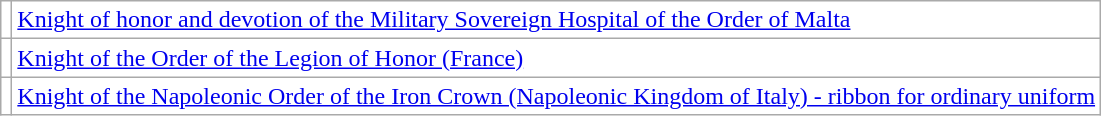<table class="wikitable" style="background:white">
<tr>
<td></td>
<td><a href='#'>Knight of honor and devotion of the Military Sovereign Hospital of the Order of Malta</a></td>
</tr>
<tr>
<td></td>
<td><a href='#'>Knight of the Order of the Legion of Honor (France)</a></td>
</tr>
<tr>
<td></td>
<td><a href='#'>Knight of the Napoleonic Order of the Iron Crown (Napoleonic Kingdom of Italy) - ribbon for ordinary uniform</a></td>
</tr>
</table>
